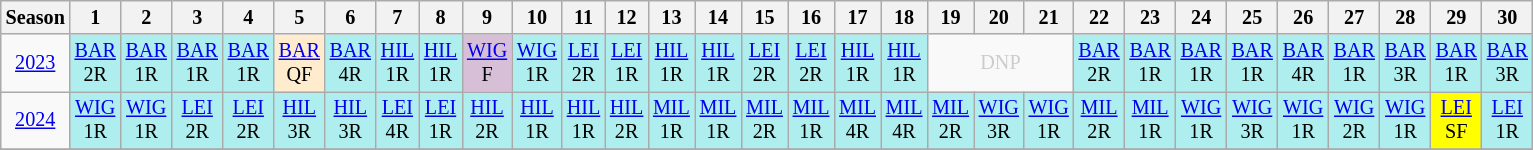<table class="wikitable" style="width:28%; margin:0; font-size:84%">
<tr>
<th>Season</th>
<th>1</th>
<th>2</th>
<th>3</th>
<th>4</th>
<th>5</th>
<th>6</th>
<th>7</th>
<th>8</th>
<th>9</th>
<th>10</th>
<th>11</th>
<th>12</th>
<th>13</th>
<th>14</th>
<th>15</th>
<th>16</th>
<th>17</th>
<th>18</th>
<th>19</th>
<th>20</th>
<th>21</th>
<th>22</th>
<th>23</th>
<th>24</th>
<th>25</th>
<th>26</th>
<th>27</th>
<th>28</th>
<th>29</th>
<th>30</th>
</tr>
<tr>
<td style="text-align:center;"background:#;"><a href='#'>2023</a></td>
<td style="text-align:center; background:#afeeee;"><a href='#'>BAR</a><br>2R</td>
<td style="text-align:center; background:#afeeee;"><a href='#'>BAR</a><br>1R</td>
<td style="text-align:center; background:#afeeee;"><a href='#'>BAR</a><br>1R</td>
<td style="text-align:center; background:#afeeee;"><a href='#'>BAR</a><br>1R</td>
<td style="text-align:center; background:#ffebcd;"><a href='#'>BAR</a><br>QF</td>
<td style="text-align:center; background:#afeeee;"><a href='#'>BAR</a><br>4R</td>
<td style="text-align:center; background:#afeeee;"><a href='#'>HIL</a><br>1R</td>
<td style="text-align:center; background:#afeeee;"><a href='#'>HIL</a><br>1R</td>
<td style="text-align:center; background:thistle;"><a href='#'>WIG</a><br>F</td>
<td style="text-align:center; background:#afeeee;"><a href='#'>WIG</a><br>1R</td>
<td style="text-align:center; background:#afeeee;"><a href='#'>LEI</a><br>2R</td>
<td style="text-align:center; background:#afeeee;"><a href='#'>LEI</a><br>1R</td>
<td style="text-align:center; background:#afeeee;"><a href='#'>HIL</a><br>1R</td>
<td style="text-align:center; background:#afeeee;"><a href='#'>HIL</a><br>1R</td>
<td style="text-align:center; background:#afeeee;"><a href='#'>LEI</a><br>2R</td>
<td style="text-align:center; background:#afeeee;"><a href='#'>LEI</a><br>2R</td>
<td style="text-align:center; background:#afeeee;"><a href='#'>HIL</a><br>1R</td>
<td style="text-align:center; background:#afeeee;"><a href='#'>HIL</a><br>1R</td>
<td colspan="3" style="text-align:center; color:#ccc;">DNP</td>
<td style="text-align:center; background:#afeeee;"><a href='#'>BAR</a><br>2R</td>
<td style="text-align:center; background:#afeeee;"><a href='#'>BAR</a><br>1R</td>
<td style="text-align:center; background:#afeeee;"><a href='#'>BAR</a><br>1R</td>
<td style="text-align:center; background:#afeeee;"><a href='#'>BAR</a><br>1R</td>
<td style="text-align:center; background:#afeeee;"><a href='#'>BAR</a><br>4R</td>
<td style="text-align:center; background:#afeeee;"><a href='#'>BAR</a><br>1R</td>
<td style="text-align:center; background:#afeeee;"><a href='#'>BAR</a><br>3R</td>
<td style="text-align:center; background:#afeeee;"><a href='#'>BAR</a><br>1R</td>
<td style="text-align:center; background:#afeeee;"><a href='#'>BAR</a><br>3R</td>
</tr>
<tr>
<td style="text-align:center;"background:#efefef;"><a href='#'>2024</a></td>
<td style="text-align:center; background:#afeeee;"><a href='#'>WIG</a><br>1R</td>
<td style="text-align:center; background:#afeeee;"><a href='#'>WIG</a><br>1R</td>
<td style="text-align:center; background:#afeeee;"><a href='#'>LEI</a><br>2R</td>
<td style="text-align:center; background:#afeeee;"><a href='#'>LEI</a><br>2R</td>
<td style="text-align:center; background:#afeeee;"><a href='#'>HIL</a><br>3R</td>
<td style="text-align:center; background:#afeeee;"><a href='#'>HIL</a><br>3R</td>
<td style="text-align:center; background:#afeeee;"><a href='#'>LEI</a><br>4R</td>
<td style="text-align:center; background:#afeeee;"><a href='#'>LEI</a><br>1R</td>
<td style="text-align:center; background:#afeeee;"><a href='#'>HIL</a><br>2R</td>
<td style="text-align:center; background:#afeeee;"><a href='#'>HIL</a><br>1R</td>
<td style="text-align:center; background:#afeeee;"><a href='#'>HIL</a><br>1R</td>
<td style="text-align:center; background:#afeeee;"><a href='#'>HIL</a><br>2R</td>
<td style="text-align:center; background:#afeeee;"><a href='#'>MIL</a><br>1R</td>
<td style="text-align:center; background:#afeeee;"><a href='#'>MIL</a><br>1R</td>
<td style="text-align:center; background:#afeeee;"><a href='#'>MIL</a><br>2R</td>
<td style="text-align:center; background:#afeeee;"><a href='#'>MIL</a><br>1R</td>
<td style="text-align:center; background:#afeeee;"><a href='#'>MIL</a><br>4R</td>
<td style="text-align:center; background:#afeeee;"><a href='#'>MIL</a><br>4R</td>
<td style="text-align:center; background:#afeeee;"><a href='#'>MIL</a><br>2R</td>
<td style="text-align:center; background:#afeeee;"><a href='#'>WIG</a><br>3R</td>
<td style="text-align:center; background:#afeeee;"><a href='#'>WIG</a><br>1R</td>
<td style="text-align:center; background:#afeeee;"><a href='#'>MIL</a><br>2R</td>
<td style="text-align:center; background:#afeeee;"><a href='#'>MIL</a><br>1R</td>
<td style="text-align:center; background:#afeeee;"><a href='#'>WIG</a><br>1R</td>
<td style="text-align:center; background:#afeeee;"><a href='#'>WIG</a><br>3R</td>
<td style="text-align:center; background:#afeeee;"><a href='#'>WIG</a><br>1R</td>
<td style="text-align:center; background:#afeeee;"><a href='#'>WIG</a><br>2R</td>
<td style="text-align:center; background:#afeeee;"><a href='#'>WIG</a><br>1R</td>
<td style="text-align:center; background:yellow;"><a href='#'>LEI</a><br>SF</td>
<td style="text-align:center; background:#afeeee;"><a href='#'>LEI</a><br>1R</td>
</tr>
<tr>
</tr>
</table>
